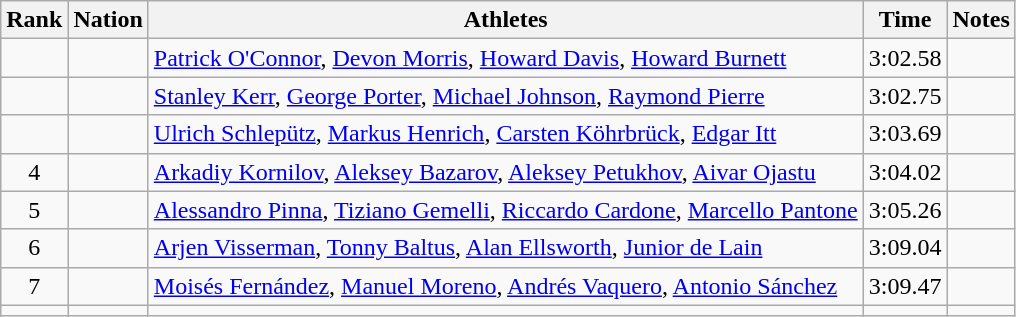<table class="wikitable sortable" style="text-align:center">
<tr>
<th>Rank</th>
<th>Nation</th>
<th>Athletes</th>
<th>Time</th>
<th>Notes</th>
</tr>
<tr>
<td></td>
<td align=left></td>
<td align=left><a href='#'>Patrick O'Connor</a>, <a href='#'>Devon Morris</a>, <a href='#'>Howard Davis</a>, <a href='#'>Howard Burnett</a></td>
<td>3:02.58</td>
<td></td>
</tr>
<tr>
<td></td>
<td align=left></td>
<td align=left><a href='#'>Stanley Kerr</a>, <a href='#'>George Porter</a>, <a href='#'>Michael Johnson</a>, <a href='#'>Raymond Pierre</a></td>
<td>3:02.75</td>
<td></td>
</tr>
<tr>
<td></td>
<td align=left></td>
<td align=left><a href='#'>Ulrich Schlepütz</a>, <a href='#'>Markus Henrich</a>, <a href='#'>Carsten Köhrbrück</a>, <a href='#'>Edgar Itt</a></td>
<td>3:03.69</td>
<td></td>
</tr>
<tr>
<td>4</td>
<td align=left></td>
<td align=left><a href='#'>Arkadiy Kornilov</a>, <a href='#'>Aleksey Bazarov</a>, <a href='#'>Aleksey Petukhov</a>, <a href='#'>Aivar Ojastu</a></td>
<td>3:04.02</td>
<td></td>
</tr>
<tr>
<td>5</td>
<td align=left></td>
<td align=left><a href='#'>Alessandro Pinna</a>, <a href='#'>Tiziano Gemelli</a>, <a href='#'>Riccardo Cardone</a>, <a href='#'>Marcello Pantone</a></td>
<td>3:05.26</td>
<td></td>
</tr>
<tr>
<td>6</td>
<td align=left></td>
<td align=left><a href='#'>Arjen Visserman</a>, <a href='#'>Tonny Baltus</a>, <a href='#'>Alan Ellsworth</a>, <a href='#'>Junior de Lain</a></td>
<td>3:09.04</td>
<td></td>
</tr>
<tr>
<td>7</td>
<td align=left></td>
<td align=left><a href='#'>Moisés Fernández</a>, <a href='#'>Manuel Moreno</a>, <a href='#'>Andrés Vaquero</a>, <a href='#'>Antonio Sánchez</a></td>
<td>3:09.47</td>
<td></td>
</tr>
<tr>
<td></td>
<td align=left></td>
<td align=left></td>
<td></td>
<td></td>
</tr>
</table>
